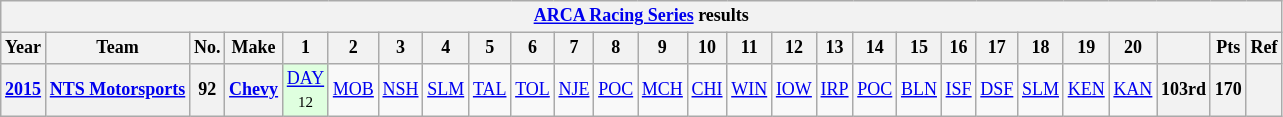<table class="wikitable" style="text-align:center; font-size:75%">
<tr>
<th colspan=27><a href='#'>ARCA Racing Series</a> results</th>
</tr>
<tr>
<th>Year</th>
<th>Team</th>
<th>No.</th>
<th>Make</th>
<th>1</th>
<th>2</th>
<th>3</th>
<th>4</th>
<th>5</th>
<th>6</th>
<th>7</th>
<th>8</th>
<th>9</th>
<th>10</th>
<th>11</th>
<th>12</th>
<th>13</th>
<th>14</th>
<th>15</th>
<th>16</th>
<th>17</th>
<th>18</th>
<th>19</th>
<th>20</th>
<th></th>
<th>Pts</th>
<th>Ref</th>
</tr>
<tr>
<th><a href='#'>2015</a></th>
<th><a href='#'>NTS Motorsports</a></th>
<th>92</th>
<th><a href='#'>Chevy</a></th>
<td style="background:#DFFFDF;"><a href='#'>DAY</a><br><small>12</small></td>
<td><a href='#'>MOB</a></td>
<td><a href='#'>NSH</a></td>
<td><a href='#'>SLM</a></td>
<td><a href='#'>TAL</a></td>
<td><a href='#'>TOL</a></td>
<td><a href='#'>NJE</a></td>
<td><a href='#'>POC</a></td>
<td><a href='#'>MCH</a></td>
<td><a href='#'>CHI</a></td>
<td><a href='#'>WIN</a></td>
<td><a href='#'>IOW</a></td>
<td><a href='#'>IRP</a></td>
<td><a href='#'>POC</a></td>
<td><a href='#'>BLN</a></td>
<td><a href='#'>ISF</a></td>
<td><a href='#'>DSF</a></td>
<td><a href='#'>SLM</a></td>
<td><a href='#'>KEN</a></td>
<td><a href='#'>KAN</a></td>
<th>103rd</th>
<th>170</th>
<th></th>
</tr>
</table>
